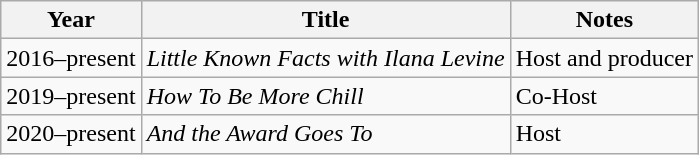<table class="wikitable sortable">
<tr>
<th>Year</th>
<th>Title</th>
<th>Notes</th>
</tr>
<tr>
<td>2016–present</td>
<td><em>Little Known Facts with Ilana Levine</em></td>
<td>Host and producer</td>
</tr>
<tr>
<td>2019–present</td>
<td><em>How To Be More Chill</em></td>
<td>Co-Host</td>
</tr>
<tr>
<td>2020–present</td>
<td><em>And the Award Goes To</em></td>
<td>Host</td>
</tr>
</table>
